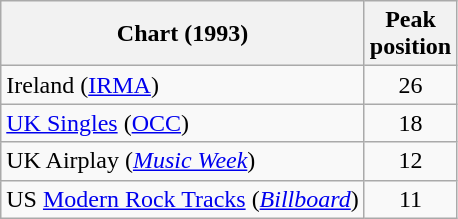<table class="wikitable sortable">
<tr>
<th>Chart (1993)</th>
<th>Peak<br>position</th>
</tr>
<tr>
<td>Ireland (<a href='#'>IRMA</a>)</td>
<td align="center">26</td>
</tr>
<tr>
<td><a href='#'>UK Singles</a> (<a href='#'>OCC</a>)</td>
<td align="center">18</td>
</tr>
<tr>
<td>UK Airplay (<em><a href='#'>Music Week</a></em>)</td>
<td align="center">12</td>
</tr>
<tr>
<td>US <a href='#'>Modern Rock Tracks</a> (<em><a href='#'>Billboard</a></em>)</td>
<td align="center">11</td>
</tr>
</table>
